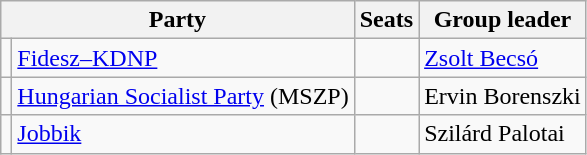<table class="wikitable">
<tr>
<th colspan=2>Party</th>
<th>Seats</th>
<th>Group leader</th>
</tr>
<tr>
<td bgcolor=></td>
<td><a href='#'>Fidesz–KDNP</a></td>
<td style="text-align:center"></td>
<td><a href='#'>Zsolt Becsó</a></td>
</tr>
<tr>
<td bgcolor=></td>
<td><a href='#'>Hungarian Socialist Party</a> (MSZP)</td>
<td style="text-align:center"></td>
<td>Ervin Borenszki</td>
</tr>
<tr>
<td bgcolor=></td>
<td><a href='#'>Jobbik</a></td>
<td style="text-align:center"></td>
<td>Szilárd Palotai</td>
</tr>
</table>
